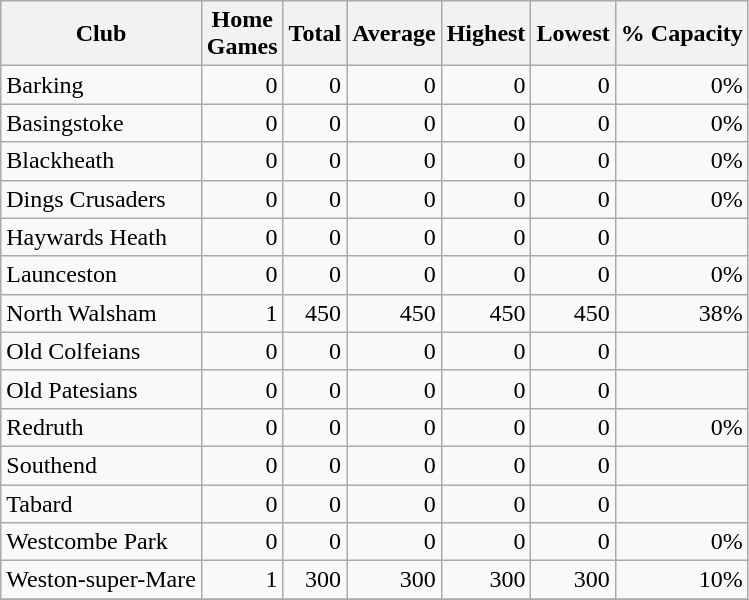<table class="wikitable sortable" style="text-align:right">
<tr>
<th>Club</th>
<th>Home<br>Games</th>
<th>Total</th>
<th>Average</th>
<th>Highest</th>
<th>Lowest</th>
<th>% Capacity</th>
</tr>
<tr>
<td style="text-align:left">Barking</td>
<td>0</td>
<td>0</td>
<td>0</td>
<td>0</td>
<td>0</td>
<td>0%</td>
</tr>
<tr>
<td style="text-align:left">Basingstoke</td>
<td>0</td>
<td>0</td>
<td>0</td>
<td>0</td>
<td>0</td>
<td>0%</td>
</tr>
<tr>
<td style="text-align:left">Blackheath</td>
<td>0</td>
<td>0</td>
<td>0</td>
<td>0</td>
<td>0</td>
<td>0%</td>
</tr>
<tr>
<td style="text-align:left">Dings Crusaders</td>
<td>0</td>
<td>0</td>
<td>0</td>
<td>0</td>
<td>0</td>
<td>0%</td>
</tr>
<tr>
<td style="text-align:left">Haywards Heath</td>
<td>0</td>
<td>0</td>
<td>0</td>
<td>0</td>
<td>0</td>
<td></td>
</tr>
<tr>
<td style="text-align:left">Launceston</td>
<td>0</td>
<td>0</td>
<td>0</td>
<td>0</td>
<td>0</td>
<td>0%</td>
</tr>
<tr>
<td style="text-align:left">North Walsham</td>
<td>1</td>
<td>450</td>
<td>450</td>
<td>450</td>
<td>450</td>
<td>38%</td>
</tr>
<tr>
<td style="text-align:left">Old Colfeians</td>
<td>0</td>
<td>0</td>
<td>0</td>
<td>0</td>
<td>0</td>
<td></td>
</tr>
<tr>
<td style="text-align:left">Old Patesians</td>
<td>0</td>
<td>0</td>
<td>0</td>
<td>0</td>
<td>0</td>
<td></td>
</tr>
<tr>
<td style="text-align:left">Redruth</td>
<td>0</td>
<td>0</td>
<td>0</td>
<td>0</td>
<td>0</td>
<td>0%</td>
</tr>
<tr>
<td style="text-align:left">Southend</td>
<td>0</td>
<td>0</td>
<td>0</td>
<td>0</td>
<td>0</td>
<td></td>
</tr>
<tr>
<td style="text-align:left">Tabard</td>
<td>0</td>
<td>0</td>
<td>0</td>
<td>0</td>
<td>0</td>
<td></td>
</tr>
<tr>
<td style="text-align:left">Westcombe Park</td>
<td>0</td>
<td>0</td>
<td>0</td>
<td>0</td>
<td>0</td>
<td>0%</td>
</tr>
<tr>
<td style="text-align:left">Weston-super-Mare</td>
<td>1</td>
<td>300</td>
<td>300</td>
<td>300</td>
<td>300</td>
<td>10%</td>
</tr>
<tr>
</tr>
</table>
